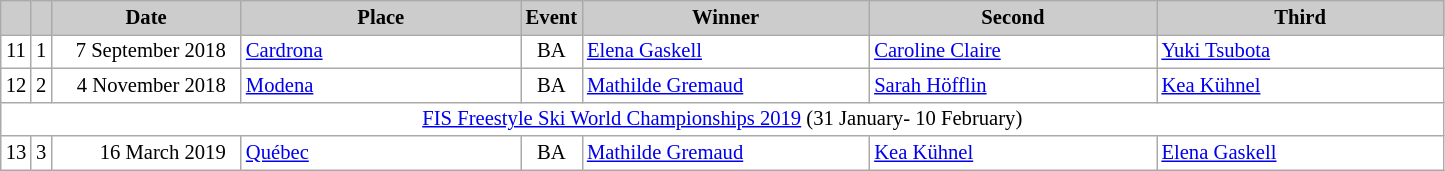<table class="wikitable plainrowheaders" style="background:#fff; font-size:86%; line-height:16px; border:grey solid 1px; border-collapse:collapse;">
<tr style="background:#ccc; text-align:center;">
<th scope="col" style="background:#ccc; width=20 px;"></th>
<th scope="col" style="background:#ccc; width=30 px;"></th>
<th scope="col" style="background:#ccc; width:120px;">Date</th>
<th scope="col" style="background:#ccc; width:180px;">Place</th>
<th scope="col" style="background:#ccc; width:15px;">Event</th>
<th scope="col" style="background:#ccc; width:185px;">Winner</th>
<th scope="col" style="background:#ccc; width:185px;">Second</th>
<th scope="col" style="background:#ccc; width:185px;">Third</th>
</tr>
<tr>
<td align=center>11</td>
<td align=center>1</td>
<td align=right>7 September 2018  </td>
<td> <a href='#'>Cardrona</a></td>
<td align=center>BA</td>
<td> <a href='#'>Elena Gaskell</a></td>
<td> <a href='#'>Caroline Claire</a></td>
<td> <a href='#'>Yuki Tsubota</a></td>
</tr>
<tr>
<td align=center>12</td>
<td align=center>2</td>
<td align=right>4 November 2018  </td>
<td> <a href='#'>Modena</a></td>
<td align=center>BA</td>
<td> <a href='#'>Mathilde Gremaud</a></td>
<td> <a href='#'>Sarah Höfflin</a></td>
<td> <a href='#'>Kea Kühnel</a></td>
</tr>
<tr>
<td colspan="8" align="middle"><a href='#'>FIS Freestyle Ski World Championships 2019</a>  (31 January- 10 February)</td>
</tr>
<tr>
<td align=center>13</td>
<td align=center>3</td>
<td align=right>16 March 2019  </td>
<td> <a href='#'>Québec</a></td>
<td align=center>BA</td>
<td> <a href='#'>Mathilde Gremaud</a></td>
<td> <a href='#'>Kea Kühnel</a></td>
<td> <a href='#'>Elena Gaskell</a></td>
</tr>
</table>
